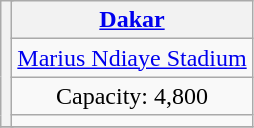<table class="wikitable" style="text-align:center">
<tr>
<th rowspan="4" colspan="2"></th>
<th><a href='#'>Dakar</a></th>
</tr>
<tr>
<td><a href='#'>Marius Ndiaye Stadium</a></td>
</tr>
<tr>
<td>Capacity: 4,800</td>
</tr>
<tr>
<td></td>
</tr>
<tr>
</tr>
</table>
